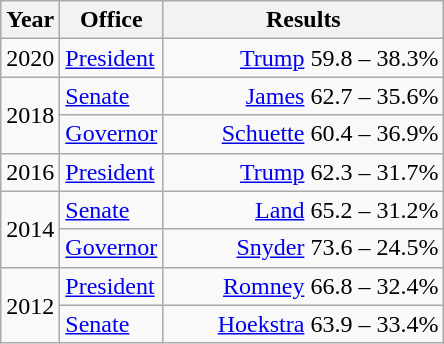<table class=wikitable>
<tr>
<th width="30">Year</th>
<th width="60">Office</th>
<th width="180">Results</th>
</tr>
<tr>
<td>2020</td>
<td><a href='#'>President</a></td>
<td align="right" ><a href='#'>Trump</a> 59.8 – 38.3%</td>
</tr>
<tr>
<td rowspan="2">2018</td>
<td><a href='#'>Senate</a></td>
<td align="right" ><a href='#'>James</a> 62.7 – 35.6%</td>
</tr>
<tr>
<td><a href='#'>Governor</a></td>
<td align="right" ><a href='#'>Schuette</a> 60.4 – 36.9%</td>
</tr>
<tr>
<td>2016</td>
<td><a href='#'>President</a></td>
<td align="right" ><a href='#'>Trump</a> 62.3 – 31.7%</td>
</tr>
<tr>
<td rowspan="2">2014</td>
<td><a href='#'>Senate</a></td>
<td align="right" ><a href='#'>Land</a> 65.2 – 31.2%</td>
</tr>
<tr>
<td><a href='#'>Governor</a></td>
<td align="right" ><a href='#'>Snyder</a> 73.6 – 24.5%</td>
</tr>
<tr>
<td rowspan="2">2012</td>
<td><a href='#'>President</a></td>
<td align="right" ><a href='#'>Romney</a> 66.8 – 32.4%</td>
</tr>
<tr>
<td><a href='#'>Senate</a></td>
<td align="right" ><a href='#'>Hoekstra</a> 63.9 – 33.4%</td>
</tr>
</table>
